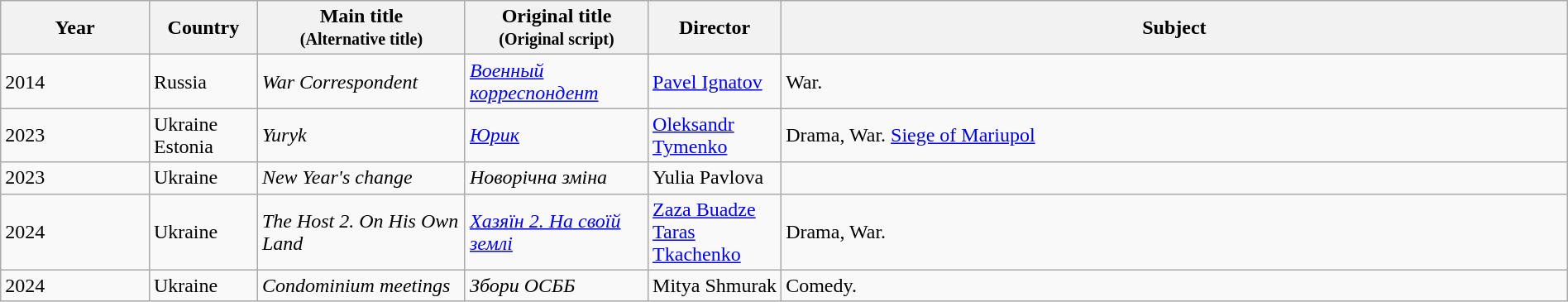<table class="wikitable sortable" style="width:100%;">
<tr>
<th>Year</th>
<th width= 80>Country</th>
<th class="unsortable" style="width:160px;">Main title<br><small>(Alternative title)</small></th>
<th class="unsortable" style="width:140px;">Original title<br><small>(Original script)</small></th>
<th width=100>Director</th>
<th class="unsortable">Subject</th>
</tr>
<tr>
<td>2014</td>
<td>Russia</td>
<td><em>War Correspondent</em></td>
<td><em><a href='#'>Военный корреспондент</a></em></td>
<td><a href='#'>Pavel Ignatov</a></td>
<td>War.</td>
</tr>
<tr>
<td>2023</td>
<td>Ukraine<br>Estonia</td>
<td><em>Yuryk</em></td>
<td><em><a href='#'>Юрик</a></em></td>
<td><a href='#'>Oleksandr Tymenko</a></td>
<td>Drama, War. <a href='#'>Siege of Mariupol</a></td>
</tr>
<tr>
<td>2023</td>
<td>Ukraine</td>
<td><em>New Year's change</em></td>
<td><em>Новорічна зміна</em></td>
<td>Yulia Pavlova</td>
<td></td>
</tr>
<tr>
<td>2024</td>
<td>Ukraine</td>
<td><em>The Host 2. On His Own Land</em></td>
<td><em><a href='#'>Хазяїн 2. На своїй землі</a></em></td>
<td><a href='#'>Zaza Buadze</a><br><a href='#'>Taras Tkachenko</a></td>
<td>Drama, War.</td>
</tr>
<tr>
<td>2024</td>
<td>Ukraine</td>
<td><em>Condominium meetings</em></td>
<td><em>Збори ОСББ</em></td>
<td>Mitya Shmurak</td>
<td>Comedy.</td>
</tr>
</table>
